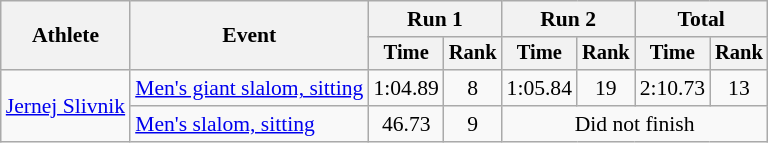<table class=wikitable style=font-size:90%;text-align:center>
<tr>
<th rowspan=2>Athlete</th>
<th rowspan=2>Event</th>
<th colspan=2>Run 1</th>
<th colspan=2>Run 2</th>
<th colspan=2>Total</th>
</tr>
<tr style="font-size: 95%">
<th>Time</th>
<th>Rank</th>
<th>Time</th>
<th>Rank</th>
<th>Time</th>
<th>Rank</th>
</tr>
<tr>
<td rowspan=2 align=left><a href='#'>Jernej Slivnik</a></td>
<td align=left><a href='#'>Men's giant slalom, sitting</a></td>
<td>1:04.89</td>
<td>8</td>
<td>1:05.84</td>
<td>19</td>
<td>2:10.73</td>
<td>13</td>
</tr>
<tr>
<td align=left><a href='#'>Men's slalom, sitting</a></td>
<td>46.73</td>
<td>9</td>
<td colspan=4>Did not finish</td>
</tr>
</table>
